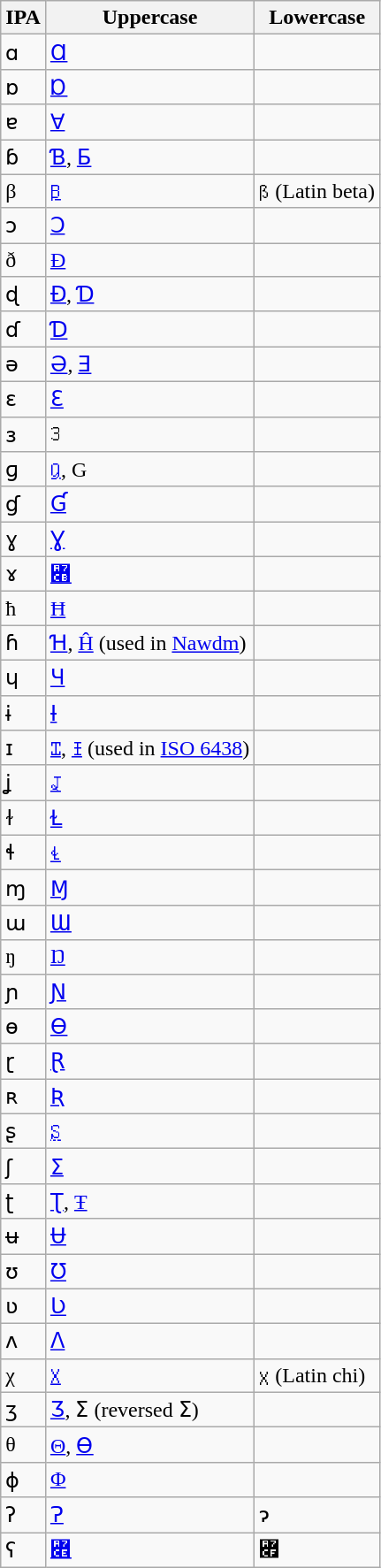<table class="wikitable IPA">
<tr>
<th>IPA</th>
<th>Uppercase</th>
<th>Lowercase</th>
</tr>
<tr>
<td>ɑ</td>
<td><a href='#'>Ɑ</a></td>
<td></td>
</tr>
<tr>
<td>ɒ</td>
<td><a href='#'>Ɒ</a></td>
<td></td>
</tr>
<tr>
<td>ɐ</td>
<td><a href='#'>Ɐ</a></td>
<td></td>
</tr>
<tr>
<td>ɓ</td>
<td><a href='#'>Ɓ</a>, <a href='#'>Ƃ</a></td>
<td></td>
</tr>
<tr>
<td>β</td>
<td><a href='#'>Ꞵ</a></td>
<td>ꞵ (Latin beta)</td>
</tr>
<tr>
<td>ɔ</td>
<td><a href='#'>Ɔ</a></td>
<td></td>
</tr>
<tr>
<td>ð</td>
<td><a href='#'>Ð</a></td>
<td></td>
</tr>
<tr>
<td>ɖ</td>
<td><a href='#'>Ɖ</a>, <a href='#'>Ɗ</a></td>
<td></td>
</tr>
<tr>
<td>ɗ</td>
<td><a href='#'>Ɗ</a></td>
<td></td>
</tr>
<tr>
<td>ə</td>
<td><a href='#'>Ə</a>, <a href='#'>Ǝ</a></td>
<td></td>
</tr>
<tr>
<td>ɛ</td>
<td><a href='#'>Ɛ</a></td>
<td></td>
</tr>
<tr>
<td>ɜ</td>
<td>Ɜ</td>
<td></td>
</tr>
<tr>
<td>ɡ</td>
<td><a href='#'>Ɡ</a>, G</td>
<td></td>
</tr>
<tr>
<td>ɠ</td>
<td><a href='#'>Ɠ</a></td>
<td></td>
</tr>
<tr>
<td>ɣ</td>
<td><a href='#'>Ɣ</a></td>
<td></td>
</tr>
<tr>
<td>ɤ</td>
<td><a href='#'>Ɤ</a></td>
<td></td>
</tr>
<tr>
<td>ħ</td>
<td><a href='#'>Ħ</a></td>
<td></td>
</tr>
<tr>
<td>ɦ</td>
<td><a href='#'>Ɦ</a>, <a href='#'>Ĥ</a> (used in <a href='#'>Nawdm</a>)</td>
<td></td>
</tr>
<tr>
<td>ɥ</td>
<td><a href='#'>Ɥ</a></td>
<td></td>
</tr>
<tr>
<td>ɨ</td>
<td><a href='#'>Ɨ</a></td>
<td></td>
</tr>
<tr>
<td>ɪ</td>
<td><a href='#'>Ɪ</a>, <a href='#'>Ɨ</a> (used in <a href='#'>ISO 6438</a>)</td>
<td></td>
</tr>
<tr>
<td>ʝ</td>
<td><a href='#'>Ʝ</a></td>
<td></td>
</tr>
<tr>
<td>ɫ</td>
<td><a href='#'>Ɫ</a></td>
<td></td>
</tr>
<tr>
<td>ɬ</td>
<td><a href='#'>Ɬ</a></td>
<td></td>
</tr>
<tr>
<td>ɱ</td>
<td><a href='#'>Ɱ</a></td>
<td></td>
</tr>
<tr>
<td>ɯ</td>
<td><a href='#'>Ɯ</a></td>
<td></td>
</tr>
<tr>
<td>ŋ</td>
<td><a href='#'>Ŋ</a></td>
<td></td>
</tr>
<tr>
<td>ɲ</td>
<td><a href='#'>Ɲ</a></td>
<td></td>
</tr>
<tr>
<td>ɵ</td>
<td><a href='#'>Ɵ</a></td>
<td></td>
</tr>
<tr>
<td>ɽ</td>
<td><a href='#'>Ɽ</a></td>
<td></td>
</tr>
<tr>
<td>ʀ</td>
<td><a href='#'>Ʀ</a></td>
<td></td>
</tr>
<tr>
<td>ʂ</td>
<td><a href='#'>Ʂ</a></td>
<td></td>
</tr>
<tr>
<td>ʃ</td>
<td><a href='#'>Ʃ</a></td>
<td></td>
</tr>
<tr>
<td>ʈ</td>
<td><a href='#'>Ʈ</a>, <a href='#'>Ŧ</a></td>
<td></td>
</tr>
<tr>
<td>ʉ</td>
<td><a href='#'>Ʉ</a></td>
<td></td>
</tr>
<tr>
<td>ʊ</td>
<td><a href='#'>Ʊ</a></td>
<td></td>
</tr>
<tr>
<td>ʋ</td>
<td><a href='#'>Ʋ</a></td>
<td></td>
</tr>
<tr>
<td>ʌ</td>
<td><a href='#'>Ʌ</a></td>
<td></td>
</tr>
<tr>
<td>χ</td>
<td><a href='#'>Ꭓ</a></td>
<td>ꭓ (Latin chi)</td>
</tr>
<tr>
<td>ʒ</td>
<td><a href='#'>Ʒ</a>, <span>Ʃ</span> (reversed Ʃ)</td>
<td></td>
</tr>
<tr>
<td>θ</td>
<td><a href='#'>Θ</a>, <a href='#'>ϴ</a></td>
<td></td>
</tr>
<tr>
<td>ɸ</td>
<td><a href='#'>Φ</a></td>
<td></td>
</tr>
<tr>
<td>ʔ</td>
<td><a href='#'>Ɂ</a></td>
<td>ɂ</td>
</tr>
<tr>
<td>ʕ</td>
<td><a href='#'>꟎</a></td>
<td>꟏</td>
</tr>
</table>
